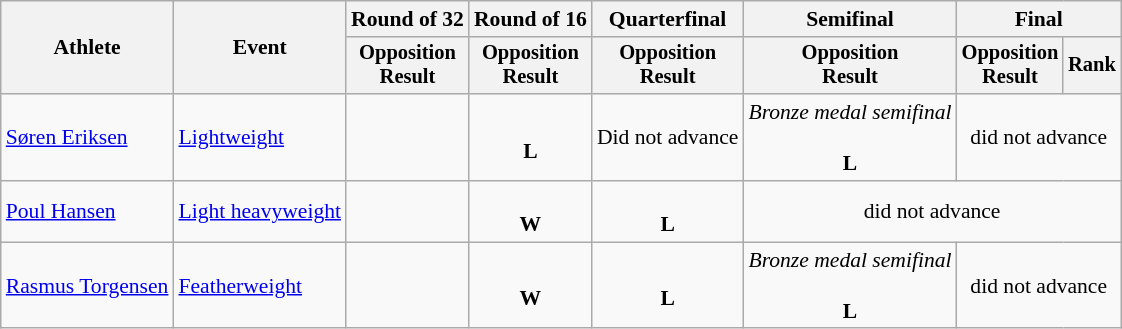<table class="wikitable" style="font-size:90%;">
<tr>
<th rowspan=2>Athlete</th>
<th rowspan=2>Event</th>
<th>Round of 32</th>
<th>Round of 16</th>
<th>Quarterfinal</th>
<th>Semifinal</th>
<th colspan=2>Final</th>
</tr>
<tr style="font-size: 95%">
<th>Opposition<br>Result</th>
<th>Opposition<br>Result</th>
<th>Opposition<br>Result</th>
<th>Opposition<br>Result</th>
<th>Opposition<br>Result</th>
<th>Rank</th>
</tr>
<tr align=center>
<td align=left><a href='#'>Søren Eriksen</a></td>
<td align=left><a href='#'>Lightweight</a></td>
<td></td>
<td> <br> <strong>L</strong></td>
<td>Did not advance</td>
<td><em>Bronze medal semifinal</em> <br>  <br> <strong>L</strong></td>
<td colspan=2>did not advance</td>
</tr>
<tr align=center>
<td align=left><a href='#'>Poul Hansen</a></td>
<td align=left><a href='#'>Light heavyweight</a></td>
<td></td>
<td> <br> <strong>W</strong></td>
<td> <br> <strong>L</strong></td>
<td colspan=3>did not advance</td>
</tr>
<tr align=center>
<td align=left><a href='#'>Rasmus Torgensen</a></td>
<td align=left><a href='#'>Featherweight</a></td>
<td></td>
<td> <br> <strong>W</strong></td>
<td> <br> <strong>L</strong></td>
<td><em>Bronze medal semifinal</em> <br>  <br> <strong>L</strong></td>
<td colspan=2>did not advance</td>
</tr>
</table>
